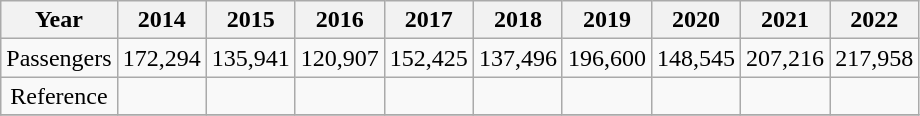<table class="wikitable" style="text-align:center">
<tr>
<th>Year</th>
<th style="width:50px">2014</th>
<th style="width:50px">2015</th>
<th style="width:50px">2016</th>
<th style="width:50px">2017</th>
<th style="width:50px">2018</th>
<th style="width:50px">2019</th>
<th style="width:50px">2020</th>
<th style="width:50px">2021</th>
<th style="width:50px">2022</th>
</tr>
<tr>
<td>Passengers</td>
<td>172,294</td>
<td>135,941</td>
<td>120,907</td>
<td>152,425</td>
<td>137,496</td>
<td>196,600</td>
<td>148,545</td>
<td>207,216</td>
<td>217,958</td>
</tr>
<tr>
<td>Reference</td>
<td></td>
<td></td>
<td></td>
<td></td>
<td></td>
<td></td>
<td></td>
<td></td>
<td></td>
</tr>
<tr>
</tr>
</table>
